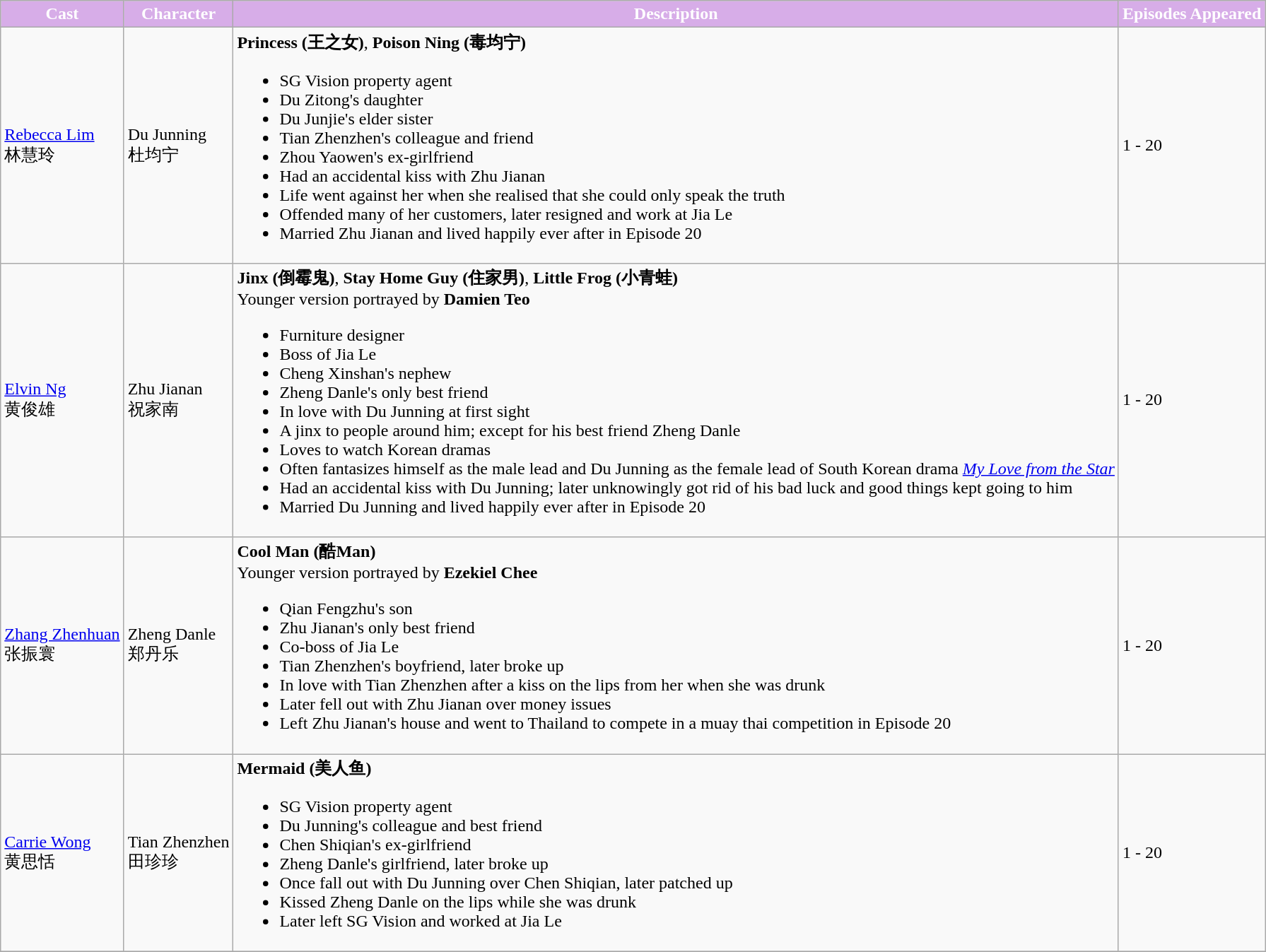<table class="wikitable">
<tr>
<th style="background:#d7ade8; color:white">Cast</th>
<th style="background:#d7ade8; color:white">Character</th>
<th style="background:#d7ade8; color:white">Description</th>
<th style="background:#d7ade8; color:white">Episodes Appeared</th>
</tr>
<tr>
<td><a href='#'>Rebecca Lim</a> <br> 林慧玲</td>
<td>Du Junning <br> 杜均宁</td>
<td><strong>Princess (王之女)</strong>, <strong>Poison Ning (毒均宁)</strong><br><ul><li>SG Vision property agent</li><li>Du Zitong's daughter</li><li>Du Junjie's elder sister</li><li>Tian Zhenzhen's colleague and friend</li><li>Zhou Yaowen's ex-girlfriend</li><li>Had an accidental kiss with Zhu Jianan</li><li>Life went against her when she realised that she could only speak the truth</li><li>Offended many of her customers, later resigned and work at Jia Le</li><li>Married Zhu Jianan and lived happily ever after in Episode 20</li></ul></td>
<td>1 - 20</td>
</tr>
<tr>
<td><a href='#'>Elvin Ng</a> <br> 黄俊雄</td>
<td>Zhu Jianan <br> 祝家南</td>
<td><strong>Jinx (倒霉鬼)</strong>, <strong>Stay Home Guy (住家男)</strong>, <strong>Little Frog (小青蛙)</strong> <br> Younger version portrayed by <strong>Damien Teo</strong><br><ul><li>Furniture designer</li><li>Boss of Jia Le</li><li>Cheng Xinshan's nephew</li><li>Zheng Danle's only best friend</li><li>In love with Du Junning at first sight</li><li>A jinx to people around him; except for his best friend Zheng Danle</li><li>Loves to watch Korean dramas</li><li>Often fantasizes himself as the male lead and Du Junning as the female lead of South Korean drama <em><a href='#'>My Love from the Star</a></em></li><li>Had an accidental kiss with Du Junning; later unknowingly got rid of his bad luck and good things kept going to him</li><li>Married Du Junning and lived happily ever after in Episode 20</li></ul></td>
<td>1 - 20</td>
</tr>
<tr>
<td><a href='#'>Zhang Zhenhuan</a> <br> 张振寰</td>
<td>Zheng Danle <br> 郑丹乐</td>
<td><strong>Cool Man (酷Man)</strong> <br> Younger version portrayed by <strong>Ezekiel Chee</strong><br><ul><li>Qian Fengzhu's son</li><li>Zhu Jianan's only best friend</li><li>Co-boss of Jia Le</li><li>Tian Zhenzhen's boyfriend, later broke up</li><li>In love with Tian Zhenzhen after a kiss on the lips from her when she was drunk</li><li>Later fell out with Zhu Jianan over money issues</li><li>Left Zhu Jianan's house and went to Thailand to compete in a muay thai competition in Episode 20</li></ul></td>
<td>1 - 20</td>
</tr>
<tr>
<td><a href='#'>Carrie Wong</a> <br> 黄思恬</td>
<td>Tian Zhenzhen <br> 田珍珍</td>
<td><strong>Mermaid (美人鱼)</strong><br><ul><li>SG Vision property agent</li><li>Du Junning's colleague and best friend</li><li>Chen Shiqian's ex-girlfriend</li><li>Zheng Danle's girlfriend, later broke up</li><li>Once fall out with Du Junning over Chen Shiqian, later patched up</li><li>Kissed Zheng Danle on the lips while she was drunk</li><li>Later left SG Vision and worked at Jia Le</li></ul></td>
<td>1 - 20</td>
</tr>
<tr>
</tr>
</table>
